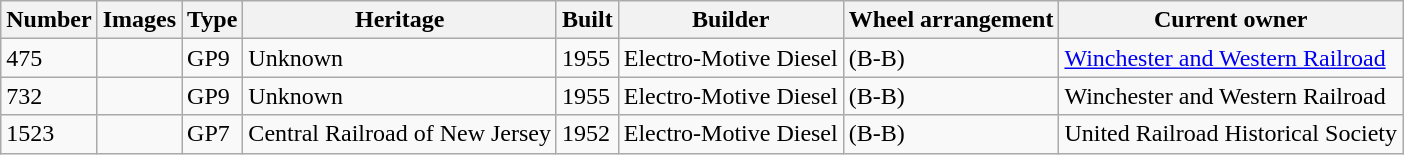<table class="wikitable">
<tr>
<th>Number</th>
<th>Images</th>
<th>Type</th>
<th>Heritage</th>
<th>Built</th>
<th>Builder</th>
<th>Wheel arrangement</th>
<th>Current owner</th>
</tr>
<tr>
<td>475</td>
<td></td>
<td>GP9</td>
<td>Unknown</td>
<td>1955</td>
<td>Electro-Motive Diesel</td>
<td>(B-B)</td>
<td><a href='#'>Winchester and Western Railroad</a></td>
</tr>
<tr>
<td>732</td>
<td></td>
<td>GP9</td>
<td>Unknown</td>
<td>1955</td>
<td>Electro-Motive Diesel</td>
<td>(B-B)</td>
<td>Winchester and Western Railroad</td>
</tr>
<tr>
<td>1523</td>
<td></td>
<td>GP7</td>
<td>Central Railroad of New Jersey</td>
<td>1952</td>
<td>Electro-Motive Diesel</td>
<td>(B-B)</td>
<td>United Railroad Historical Society</td>
</tr>
</table>
